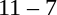<table style="text-align:center">
<tr>
<th width=200></th>
<th width=100></th>
<th width=200></th>
</tr>
<tr>
<td align=right><strong></strong></td>
<td>11 – 7</td>
<td align=left></td>
</tr>
</table>
